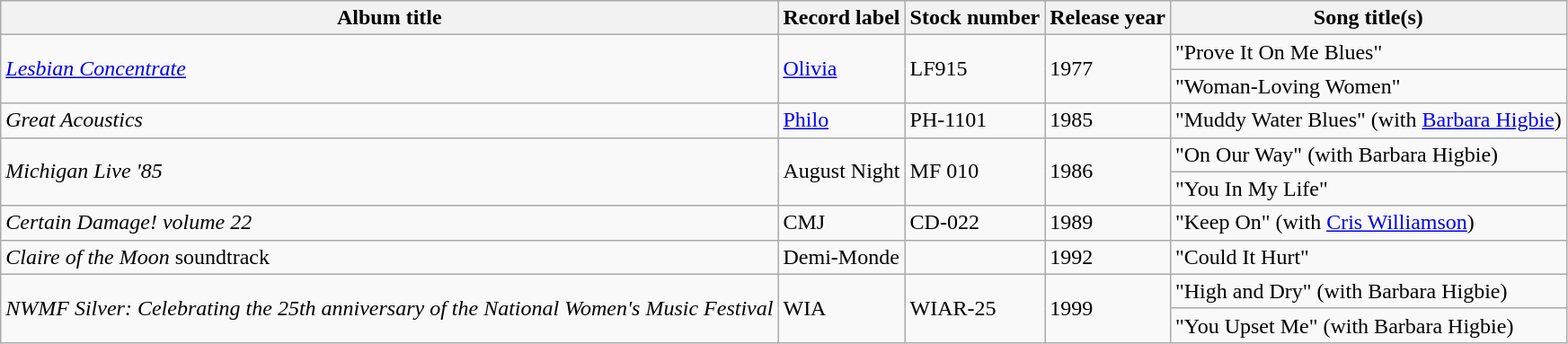<table class="wikitable sortable">
<tr>
<th scope="col">Album title</th>
<th scope="col">Record label</th>
<th scope="col">Stock number</th>
<th scope="col">Release year</th>
<th scope="col">Song title(s)</th>
</tr>
<tr>
<td rowspan="2"><em><a href='#'>Lesbian Concentrate</a></em></td>
<td rowspan="2"><a href='#'>Olivia</a></td>
<td rowspan="2">LF915</td>
<td rowspan="2">1977</td>
<td>"Prove It On Me Blues"</td>
</tr>
<tr>
<td>"Woman-Loving Women"</td>
</tr>
<tr>
<td><em>Great Acoustics</em></td>
<td><a href='#'>Philo</a></td>
<td>PH-1101</td>
<td>1985</td>
<td>"Muddy Water Blues" (with <a href='#'>Barbara Higbie</a>)</td>
</tr>
<tr>
<td rowspan="2"><em>Michigan Live '85</em></td>
<td rowspan="2">August Night</td>
<td rowspan="2">MF 010</td>
<td rowspan="2">1986</td>
<td>"On Our Way" (with Barbara Higbie)</td>
</tr>
<tr>
<td>"You In My Life"</td>
</tr>
<tr>
<td><em>Certain Damage! volume 22</em></td>
<td>CMJ</td>
<td>CD-022</td>
<td>1989</td>
<td>"Keep On" (with <a href='#'>Cris Williamson</a>)</td>
</tr>
<tr>
<td><em>Claire of the Moon</em> soundtrack</td>
<td>Demi-Monde</td>
<td><unknown></td>
<td>1992</td>
<td>"Could It Hurt"</td>
</tr>
<tr>
<td rowspan="2"><em>NWMF Silver: Celebrating the 25th anniversary of the National Women's Music Festival</em></td>
<td rowspan="2">WIA</td>
<td rowspan="2">WIAR-25</td>
<td rowspan="2">1999</td>
<td>"High and Dry" (with Barbara Higbie)</td>
</tr>
<tr>
<td>"You Upset Me" (with Barbara Higbie)</td>
</tr>
</table>
